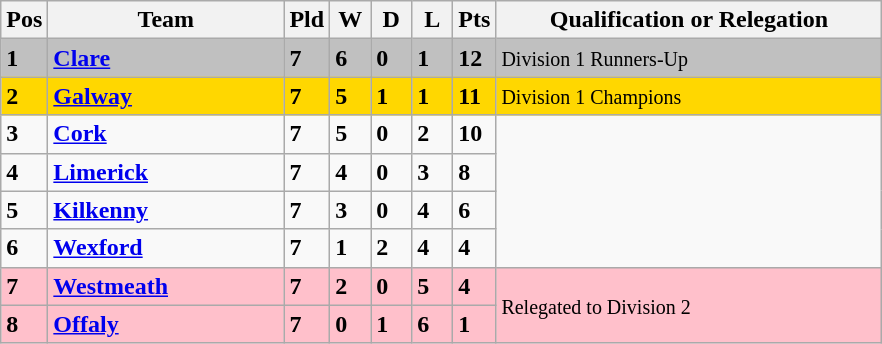<table class="wikitable" style="text-align: centre;">
<tr>
<th width=20>Pos</th>
<th width=150>Team</th>
<th width=20>Pld</th>
<th width=20>W</th>
<th width=20>D</th>
<th width=20>L</th>
<th width=20>Pts</th>
<th width=250>Qualification or Relegation</th>
</tr>
<tr style="background:silver;">
<td><strong>1</strong></td>
<td align=left><strong> <a href='#'>Clare</a> </strong></td>
<td><strong>7</strong></td>
<td><strong>6</strong></td>
<td><strong>0</strong></td>
<td><strong>1</strong></td>
<td><strong>12</strong></td>
<td><small> Division 1 Runners-Up</small></td>
</tr>
<tr style="background:gold;">
<td><strong>2</strong></td>
<td align=left><strong> <a href='#'>Galway</a></strong></td>
<td><strong>7</strong></td>
<td><strong>5</strong></td>
<td><strong>1</strong></td>
<td><strong>1</strong></td>
<td><strong>11</strong></td>
<td><small> Division 1 Champions</small></td>
</tr>
<tr style>
<td><strong>3</strong></td>
<td align=left><strong> <a href='#'>Cork</a> </strong></td>
<td><strong>7</strong></td>
<td><strong>5</strong></td>
<td><strong>0</strong></td>
<td><strong>2</strong></td>
<td><strong>10</strong></td>
</tr>
<tr style>
<td><strong>4</strong></td>
<td align=left><strong> <a href='#'>Limerick</a> </strong></td>
<td><strong>7</strong></td>
<td><strong>4</strong></td>
<td><strong>0</strong></td>
<td><strong>3</strong></td>
<td><strong>8</strong></td>
</tr>
<tr style>
<td><strong>5</strong></td>
<td align=left><strong> <a href='#'>Kilkenny</a> </strong></td>
<td><strong>7</strong></td>
<td><strong>3</strong></td>
<td><strong>0</strong></td>
<td><strong>4</strong></td>
<td><strong>6</strong></td>
</tr>
<tr>
<td><strong>6</strong></td>
<td align=left><strong> <a href='#'>Wexford</a> </strong></td>
<td><strong>7</strong></td>
<td><strong>1</strong></td>
<td><strong>2</strong></td>
<td><strong>4</strong></td>
<td><strong>4</strong></td>
</tr>
<tr style="background:#FFC0CB;">
<td><strong>7</strong></td>
<td align=left><strong> <a href='#'>Westmeath</a></strong></td>
<td><strong>7</strong></td>
<td><strong>2</strong></td>
<td><strong>0</strong></td>
<td><strong>5</strong></td>
<td><strong>4</strong></td>
<td rowspan="2"><small> Relegated to Division 2</small></td>
</tr>
<tr style="background:#FFC0CB;">
<td><strong>8</strong></td>
<td align=left><strong> <a href='#'>Offaly</a></strong></td>
<td><strong>7</strong></td>
<td><strong>0</strong></td>
<td><strong>1</strong></td>
<td><strong>6</strong></td>
<td><strong>1</strong></td>
</tr>
</table>
